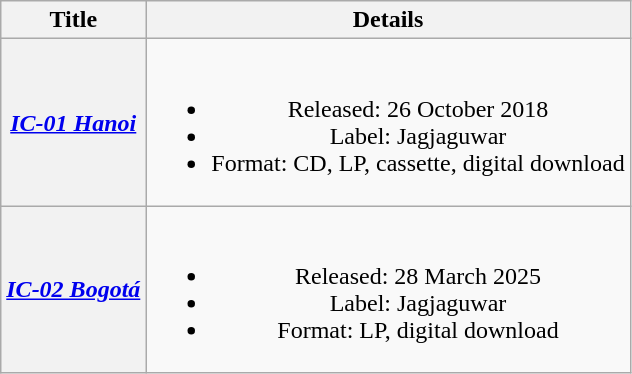<table class="wikitable plainrowheaders" style="text-align:center;">
<tr>
<th scope="col">Title</th>
<th scope="col">Details</th>
</tr>
<tr>
<th scope="row"><em><a href='#'>IC-01 Hanoi</a></em></th>
<td><br><ul><li>Released: 26 October 2018</li><li>Label: Jagjaguwar</li><li>Format: CD, LP, cassette, digital download</li></ul></td>
</tr>
<tr>
<th scope="row"><em><a href='#'>IC-02 Bogotá</a></em></th>
<td><br><ul><li>Released: 28 March 2025</li><li>Label: Jagjaguwar</li><li>Format: LP, digital download</li></ul></td>
</tr>
</table>
